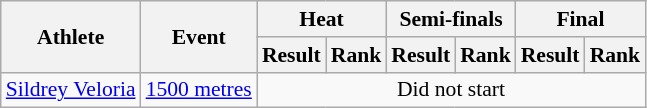<table class="wikitable" style="font-size:90%; text-align:center">
<tr>
<th rowspan="2">Athlete</th>
<th rowspan="2">Event</th>
<th colspan="2">Heat</th>
<th colspan="2">Semi-finals</th>
<th colspan="2">Final</th>
</tr>
<tr>
<th>Result</th>
<th>Rank</th>
<th>Result</th>
<th>Rank</th>
<th>Result</th>
<th>Rank</th>
</tr>
<tr>
<td align="left"><a href='#'>Sildrey Veloria</a></td>
<td align="left"><a href='#'>1500 metres</a></td>
<td colspan="6">Did not start</td>
</tr>
</table>
